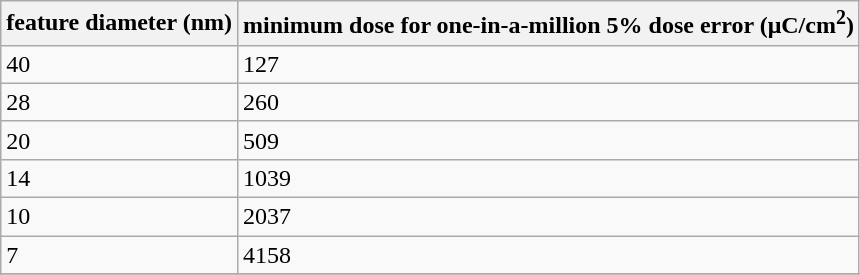<table class="wikitable">
<tr>
<th>feature diameter (nm)</th>
<th>minimum dose for one-in-a-million 5% dose error (μC/cm<sup>2</sup>)</th>
</tr>
<tr>
<td>40</td>
<td>127</td>
</tr>
<tr>
<td>28</td>
<td>260</td>
</tr>
<tr>
<td>20</td>
<td>509</td>
</tr>
<tr>
<td>14</td>
<td>1039</td>
</tr>
<tr>
<td>10</td>
<td>2037</td>
</tr>
<tr>
<td>7</td>
<td>4158</td>
</tr>
<tr>
</tr>
</table>
